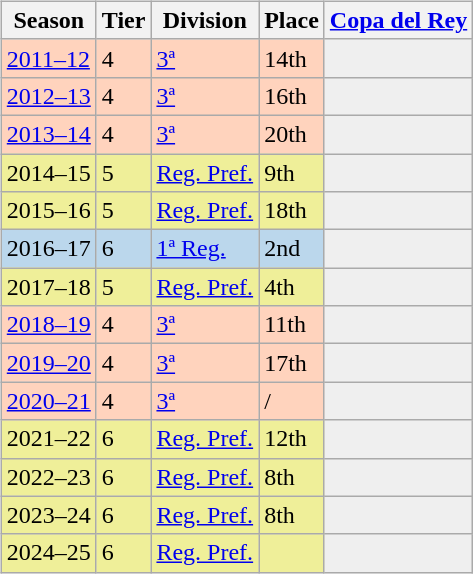<table>
<tr>
<td valign="top" width=0%><br><table class="wikitable">
<tr style="background:#f0f6fa;">
<th>Season</th>
<th>Tier</th>
<th>Division</th>
<th>Place</th>
<th><a href='#'>Copa del Rey</a></th>
</tr>
<tr>
<td style="background:#FFD3BD;"><a href='#'>2011–12</a></td>
<td style="background:#FFD3BD;">4</td>
<td style="background:#FFD3BD;"><a href='#'>3ª</a></td>
<td style="background:#FFD3BD;">14th</td>
<td style="background:#efefef;"></td>
</tr>
<tr>
<td style="background:#FFD3BD;"><a href='#'>2012–13</a></td>
<td style="background:#FFD3BD;">4</td>
<td style="background:#FFD3BD;"><a href='#'>3ª</a></td>
<td style="background:#FFD3BD;">16th</td>
<td style="background:#efefef;"></td>
</tr>
<tr>
<td style="background:#FFD3BD;"><a href='#'>2013–14</a></td>
<td style="background:#FFD3BD;">4</td>
<td style="background:#FFD3BD;"><a href='#'>3ª</a></td>
<td style="background:#FFD3BD;">20th</td>
<th style="background:#efefef;"></th>
</tr>
<tr>
<td style="background:#EFEF99;">2014–15</td>
<td style="background:#EFEF99;">5</td>
<td style="background:#EFEF99;"><a href='#'>Reg. Pref.</a></td>
<td style="background:#EFEF99;">9th</td>
<th style="background:#efefef;"></th>
</tr>
<tr>
<td style="background:#EFEF99;">2015–16</td>
<td style="background:#EFEF99;">5</td>
<td style="background:#EFEF99;"><a href='#'>Reg. Pref.</a></td>
<td style="background:#EFEF99;">18th</td>
<th style="background:#efefef;"></th>
</tr>
<tr>
<td style="background:#BBD7EC;">2016–17</td>
<td style="background:#BBD7EC;">6</td>
<td style="background:#BBD7EC;"><a href='#'>1ª Reg.</a></td>
<td style="background:#BBD7EC;">2nd</td>
<th style="background:#efefef;"></th>
</tr>
<tr>
<td style="background:#EFEF99;">2017–18</td>
<td style="background:#EFEF99;">5</td>
<td style="background:#EFEF99;"><a href='#'>Reg. Pref.</a></td>
<td style="background:#EFEF99;">4th</td>
<th style="background:#efefef;"></th>
</tr>
<tr>
<td style="background:#FFD3BD;"><a href='#'>2018–19</a></td>
<td style="background:#FFD3BD;">4</td>
<td style="background:#FFD3BD;"><a href='#'>3ª</a></td>
<td style="background:#FFD3BD;">11th</td>
<th style="background:#efefef;"></th>
</tr>
<tr>
<td style="background:#FFD3BD;"><a href='#'>2019–20</a></td>
<td style="background:#FFD3BD;">4</td>
<td style="background:#FFD3BD;"><a href='#'>3ª</a></td>
<td style="background:#FFD3BD;">17th</td>
<th style="background:#efefef;"></th>
</tr>
<tr>
<td style="background:#FFD3BD;"><a href='#'>2020–21</a></td>
<td style="background:#FFD3BD;">4</td>
<td style="background:#FFD3BD;"><a href='#'>3ª</a></td>
<td style="background:#FFD3BD;"> / </td>
<th style="background:#efefef;"></th>
</tr>
<tr>
<td style="background:#EFEF99;">2021–22</td>
<td style="background:#EFEF99;">6</td>
<td style="background:#EFEF99;"><a href='#'>Reg. Pref.</a></td>
<td style="background:#EFEF99;">12th</td>
<th style="background:#efefef;"></th>
</tr>
<tr>
<td style="background:#EFEF99;">2022–23</td>
<td style="background:#EFEF99;">6</td>
<td style="background:#EFEF99;"><a href='#'>Reg. Pref.</a></td>
<td style="background:#EFEF99;">8th</td>
<th style="background:#efefef;"></th>
</tr>
<tr>
<td style="background:#EFEF99;">2023–24</td>
<td style="background:#EFEF99;">6</td>
<td style="background:#EFEF99;"><a href='#'>Reg. Pref.</a></td>
<td style="background:#EFEF99;">8th</td>
<th style="background:#efefef;"></th>
</tr>
<tr>
<td style="background:#EFEF99;">2024–25</td>
<td style="background:#EFEF99;">6</td>
<td style="background:#EFEF99;"><a href='#'>Reg. Pref.</a></td>
<td style="background:#EFEF99;"></td>
<th style="background:#efefef;"></th>
</tr>
</table>
</td>
</tr>
</table>
